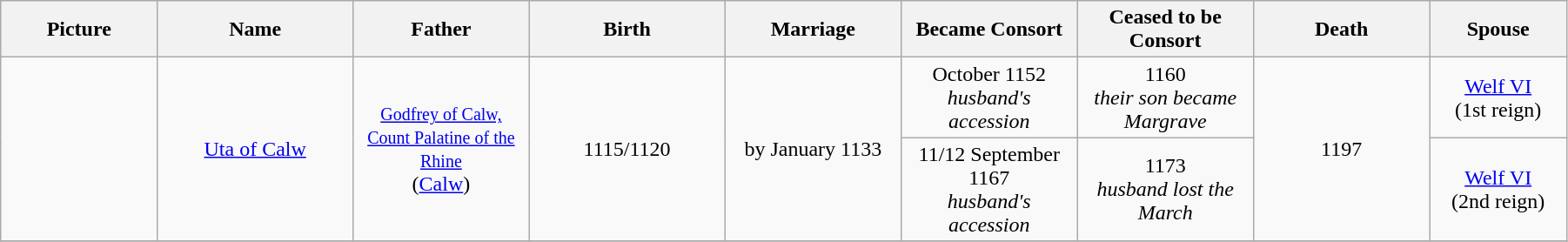<table width=95% class="wikitable">
<tr>
<th width = "8%">Picture</th>
<th width = "10%">Name</th>
<th width = "9%">Father</th>
<th width = "10%">Birth</th>
<th width = "9%">Marriage</th>
<th width = "9%">Became Consort</th>
<th width = "9%">Ceased to be Consort</th>
<th width = "9%">Death</th>
<th width = "7%">Spouse</th>
</tr>
<tr>
<td style="text-align:center;" rowspan="2"></td>
<td style="text-align:center;" rowspan="2"><a href='#'>Uta of Calw</a></td>
<td style="text-align:center;" rowspan="2"><small><a href='#'>Godfrey of Calw, Count Palatine of the Rhine</a></small><br>(<a href='#'>Calw</a>)</td>
<td style="text-align:center;" rowspan="2">1115/1120</td>
<td style="text-align:center;" rowspan="2">by January 1133</td>
<td style="text-align:center;">October 1152<br><em>husband's accession</em></td>
<td style="text-align:center;">1160<br><em>their son became Margrave</em></td>
<td style="text-align:center;" rowspan="2">1197</td>
<td style="text-align:center;"><a href='#'>Welf VI</a><br>(1st reign)</td>
</tr>
<tr style="text-align:center;">
<td>11/12 September 1167<br><em>husband's accession</em></td>
<td>1173<br><em>husband lost the March</em></td>
<td><a href='#'>Welf VI</a><br>(2nd reign)</td>
</tr>
<tr>
</tr>
</table>
